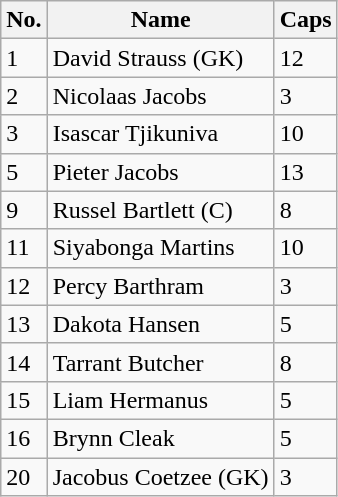<table class="wikitable">
<tr>
<th>No.</th>
<th>Name</th>
<th>Caps</th>
</tr>
<tr>
<td>1</td>
<td>David Strauss (GK)</td>
<td>12</td>
</tr>
<tr>
<td>2</td>
<td>Nicolaas Jacobs</td>
<td>3</td>
</tr>
<tr>
<td>3</td>
<td>Isascar Tjikuniva</td>
<td>10</td>
</tr>
<tr>
<td>5</td>
<td>Pieter Jacobs</td>
<td>13</td>
</tr>
<tr>
<td>9</td>
<td>Russel Bartlett (C)</td>
<td>8</td>
</tr>
<tr>
<td>11</td>
<td>Siyabonga Martins</td>
<td>10</td>
</tr>
<tr>
<td>12</td>
<td>Percy Barthram</td>
<td>3</td>
</tr>
<tr>
<td>13</td>
<td>Dakota Hansen</td>
<td>5</td>
</tr>
<tr>
<td>14</td>
<td>Tarrant Butcher</td>
<td>8</td>
</tr>
<tr>
<td>15</td>
<td>Liam Hermanus</td>
<td>5</td>
</tr>
<tr>
<td>16</td>
<td>Brynn Cleak</td>
<td>5</td>
</tr>
<tr>
<td>20</td>
<td>Jacobus Coetzee (GK)</td>
<td>3</td>
</tr>
</table>
